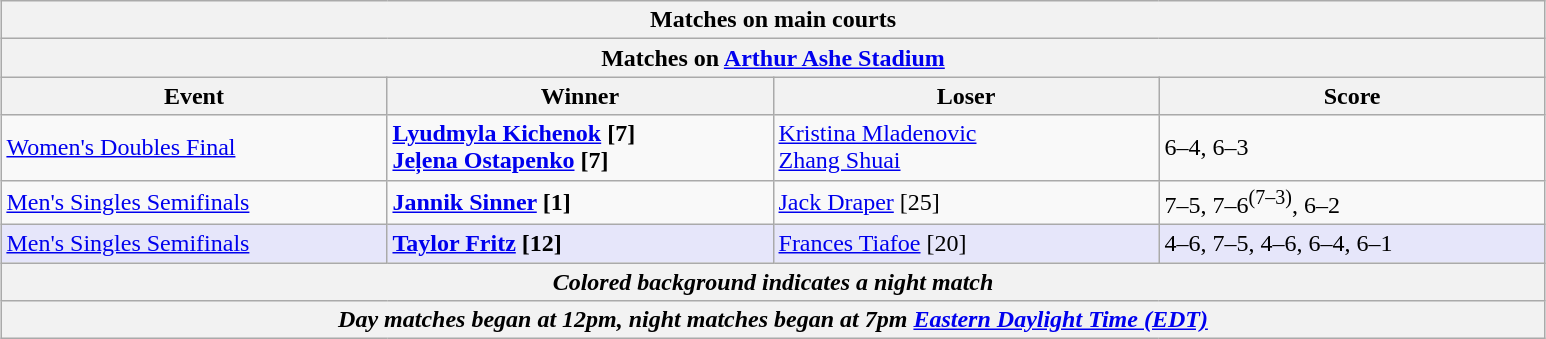<table class="wikitable" style="margin:auto;">
<tr>
<th colspan="4" style="white-space:nowrap;">Matches on main courts</th>
</tr>
<tr>
<th colspan="4"><strong>Matches on <a href='#'>Arthur Ashe Stadium</a></strong></th>
</tr>
<tr>
<th width="250">Event</th>
<th width="250">Winner</th>
<th width="250">Loser</th>
<th width="250">Score</th>
</tr>
<tr>
<td><a href='#'>Women's Doubles Final</a></td>
<td><strong> <a href='#'>Lyudmyla Kichenok</a> [7]<br>  <a href='#'>Jeļena Ostapenko</a> [7]</strong></td>
<td> <a href='#'>Kristina Mladenovic</a> <br>  <a href='#'>Zhang Shuai</a></td>
<td>6–4, 6–3</td>
</tr>
<tr>
<td><a href='#'>Men's Singles Semifinals</a></td>
<td><strong> <a href='#'>Jannik Sinner</a> [1]</strong></td>
<td> <a href='#'>Jack Draper</a> [25]</td>
<td>7–5, 7–6<sup>(7–3)</sup>, 6–2</td>
</tr>
<tr bgcolor="lavender">
<td><a href='#'>Men's Singles Semifinals</a></td>
<td><strong> <a href='#'>Taylor Fritz</a> [12]</strong></td>
<td> <a href='#'>Frances Tiafoe</a> [20]</td>
<td>4–6, 7–5, 4–6, 6–4, 6–1</td>
</tr>
<tr>
<th colspan="4"><em>Colored background indicates a night match</em></th>
</tr>
<tr>
<th colspan="4"><em> Day matches began at 12pm, night matches began at 7pm <a href='#'>Eastern Daylight Time (EDT)</a></em></th>
</tr>
</table>
